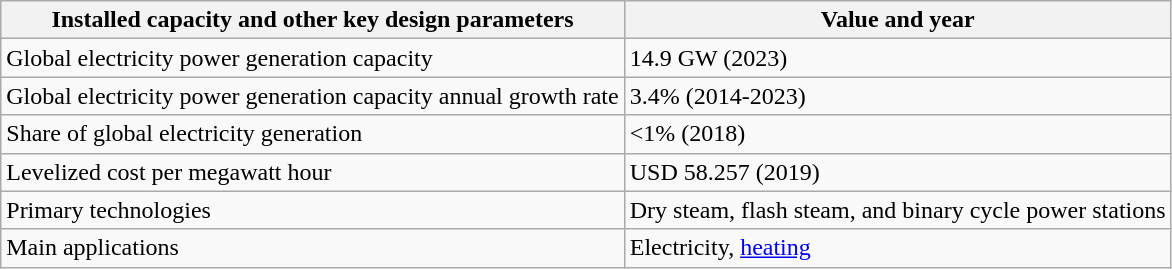<table class="wikitable">
<tr>
<th>Installed capacity and other key design parameters</th>
<th>Value and year</th>
</tr>
<tr>
<td>Global electricity power generation capacity</td>
<td>14.9 GW (2023)</td>
</tr>
<tr>
<td>Global electricity power generation capacity annual growth rate</td>
<td>3.4% (2014-2023)</td>
</tr>
<tr>
<td>Share of global electricity generation</td>
<td><1% (2018)</td>
</tr>
<tr>
<td>Levelized cost per megawatt hour</td>
<td>USD 58.257 (2019)</td>
</tr>
<tr>
<td>Primary technologies</td>
<td>Dry steam, flash steam, and binary cycle power stations</td>
</tr>
<tr>
<td>Main applications</td>
<td>Electricity, <a href='#'>heating</a></td>
</tr>
</table>
